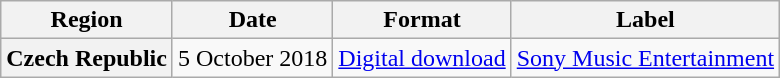<table class="wikitable plainrowheaders">
<tr>
<th>Region</th>
<th>Date</th>
<th>Format</th>
<th>Label</th>
</tr>
<tr>
<th scope="row">Czech Republic</th>
<td>5 October 2018</td>
<td><a href='#'>Digital download</a></td>
<td><a href='#'>Sony Music Entertainment</a></td>
</tr>
</table>
